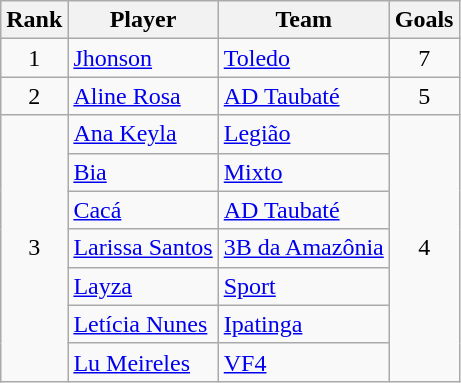<table class="wikitable" style="text-align:left">
<tr>
<th>Rank</th>
<th>Player</th>
<th>Team</th>
<th>Goals</th>
</tr>
<tr>
<td align=center>1</td>
<td><a href='#'>Jhonson</a></td>
<td> <a href='#'>Toledo</a></td>
<td align=center>7</td>
</tr>
<tr>
<td align=center>2</td>
<td><a href='#'>Aline Rosa</a></td>
<td> <a href='#'>AD Taubaté</a></td>
<td align=center>5</td>
</tr>
<tr>
<td align=center rowspan=7>3</td>
<td><a href='#'>Ana Keyla</a></td>
<td> <a href='#'>Legião</a></td>
<td align=center rowspan=7>4</td>
</tr>
<tr>
<td><a href='#'>Bia</a></td>
<td> <a href='#'>Mixto</a></td>
</tr>
<tr>
<td><a href='#'>Cacá</a></td>
<td> <a href='#'>AD Taubaté</a></td>
</tr>
<tr>
<td><a href='#'>Larissa Santos</a></td>
<td> <a href='#'>3B da Amazônia</a></td>
</tr>
<tr>
<td><a href='#'>Layza</a></td>
<td> <a href='#'>Sport</a></td>
</tr>
<tr>
<td><a href='#'>Letícia Nunes</a></td>
<td> <a href='#'>Ipatinga</a></td>
</tr>
<tr>
<td><a href='#'>Lu Meireles</a></td>
<td> <a href='#'>VF4</a></td>
</tr>
</table>
